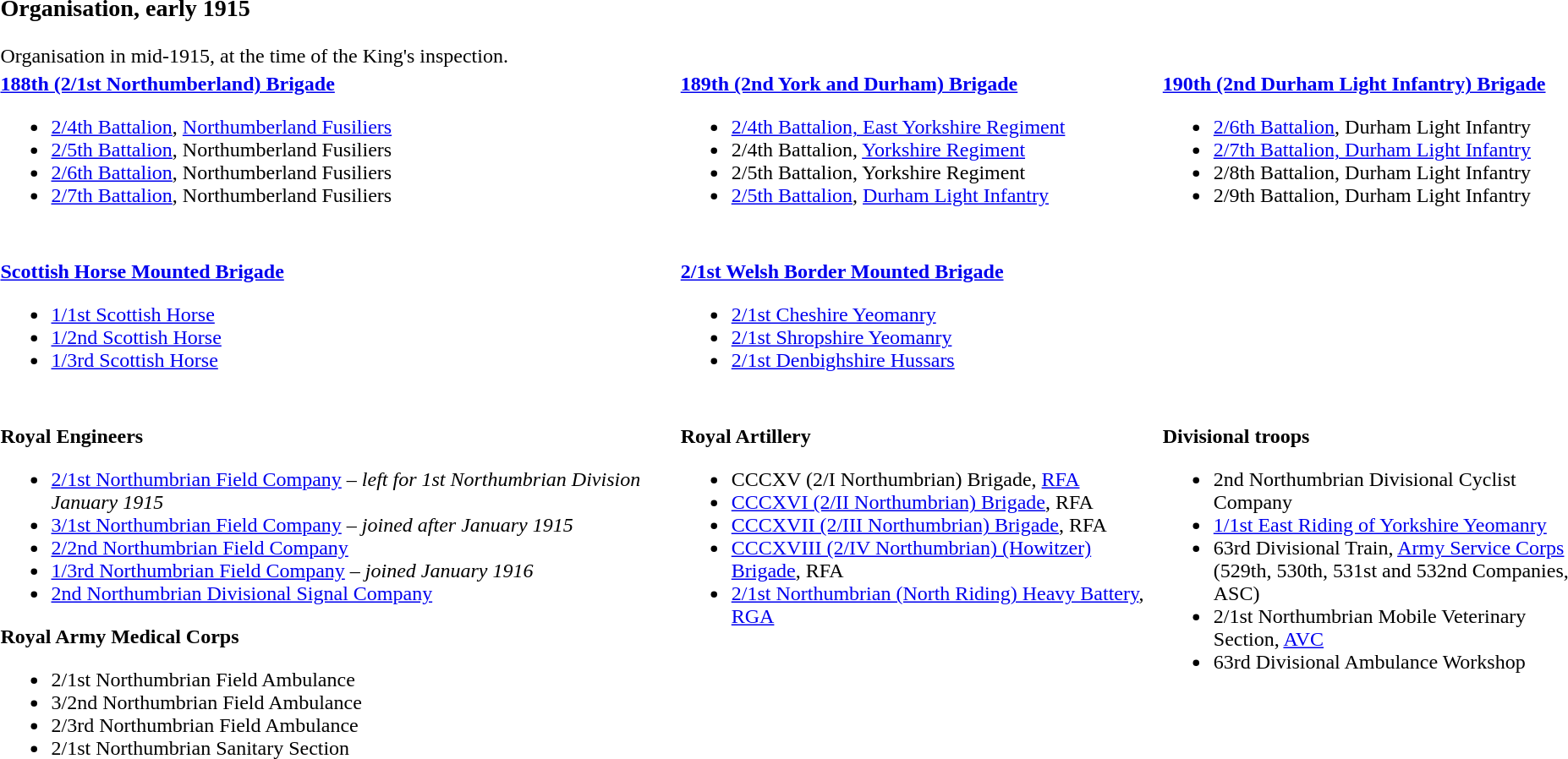<table>
<tr>
<td colspan="3"><br><h3>Organisation, early 1915</h3>Organisation in mid-1915, at the time of the King's inspection.</td>
</tr>
<tr valign="top">
<td><strong><a href='#'>188th (2/1st Northumberland) Brigade</a></strong><br><ul><li><a href='#'>2/4th Battalion</a>, <a href='#'>Northumberland Fusiliers</a></li><li><a href='#'>2/5th Battalion</a>, Northumberland Fusiliers</li><li><a href='#'>2/6th Battalion</a>, Northumberland Fusiliers</li><li><a href='#'>2/7th Battalion</a>, Northumberland Fusiliers</li></ul></td>
<td><strong><a href='#'>189th (2nd York and Durham) Brigade</a></strong><br><ul><li><a href='#'>2/4th Battalion, East Yorkshire Regiment</a></li><li>2/4th Battalion, <a href='#'>Yorkshire Regiment</a></li><li>2/5th Battalion, Yorkshire Regiment</li><li><a href='#'>2/5th Battalion</a>, <a href='#'>Durham Light Infantry</a></li></ul></td>
<td><strong><a href='#'>190th (2nd Durham Light Infantry) Brigade</a></strong><br><ul><li><a href='#'>2/6th Battalion</a>, Durham Light Infantry</li><li><a href='#'>2/7th Battalion, Durham Light Infantry</a></li><li>2/8th Battalion, Durham Light Infantry</li><li>2/9th Battalion, Durham Light Infantry</li></ul></td>
</tr>
<tr>
<td> </td>
<td> </td>
<td> </td>
</tr>
<tr valign="top">
<td><strong><a href='#'>Scottish Horse Mounted Brigade</a></strong><br><ul><li><a href='#'>1/1st Scottish Horse</a></li><li><a href='#'>1/2nd Scottish Horse</a></li><li><a href='#'>1/3rd Scottish Horse</a></li></ul></td>
<td><strong><a href='#'>2/1st Welsh Border Mounted Brigade</a></strong><br><ul><li><a href='#'>2/1st Cheshire Yeomanry</a></li><li><a href='#'>2/1st Shropshire Yeomanry</a></li><li><a href='#'>2/1st Denbighshire Hussars</a></li></ul></td>
<td></td>
</tr>
<tr>
<td> </td>
<td> </td>
<td> </td>
</tr>
<tr valign="top">
<td><strong>Royal Engineers</strong><br><ul><li><a href='#'>2/1st Northumbrian Field Company</a> – <em>left for 1st Northumbrian Division January 1915</em></li><li><a href='#'>3/1st Northumbrian Field Company</a> – <em>joined after January 1915</em></li><li><a href='#'>2/2nd Northumbrian Field Company</a></li><li><a href='#'>1/3rd Northumbrian Field Company</a> – <em>joined January 1916</em></li><li><a href='#'>2nd Northumbrian Divisional Signal Company</a></li></ul><strong>Royal Army Medical Corps</strong><ul><li>2/1st Northumbrian Field Ambulance</li><li>3/2nd Northumbrian Field Ambulance</li><li>2/3rd Northumbrian Field Ambulance</li><li>2/1st Northumbrian Sanitary Section</li></ul></td>
<td><strong>Royal Artillery</strong><br><ul><li>CCCXV (2/I Northumbrian) Brigade, <a href='#'>RFA</a></li><li><a href='#'>CCCXVI (2/II Northumbrian) Brigade</a>, RFA</li><li><a href='#'>CCCXVII (2/III Northumbrian) Brigade</a>, RFA</li><li><a href='#'>CCCXVIII (2/IV Northumbrian) (Howitzer) Brigade</a>, RFA</li><li><a href='#'>2/1st Northumbrian (North Riding) Heavy Battery</a>, <a href='#'>RGA</a></li></ul></td>
<td><strong>Divisional troops</strong><br><ul><li>2nd Northumbrian Divisional Cyclist Company</li><li><a href='#'>1/1st East Riding of Yorkshire Yeomanry</a></li><li>63rd Divisional Train, <a href='#'>Army Service Corps</a><br>(529th, 530th, 531st and 532nd Companies, ASC)</li><li>2/1st Northumbrian Mobile Veterinary Section, <a href='#'>AVC</a></li><li>63rd Divisional Ambulance Workshop</li></ul></td>
</tr>
<tr>
</tr>
</table>
